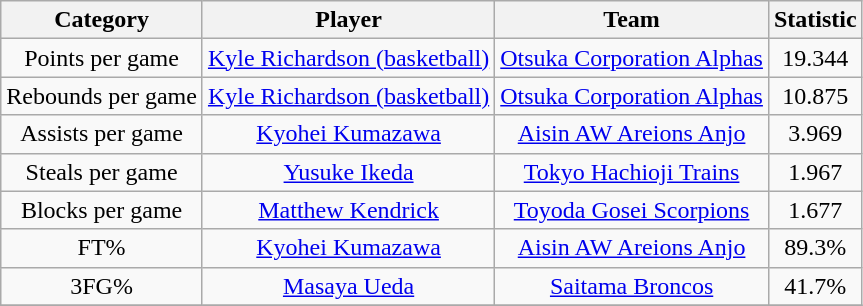<table class="wikitable" style="text-align:center">
<tr>
<th>Category</th>
<th>Player</th>
<th>Team</th>
<th>Statistic</th>
</tr>
<tr>
<td>Points per game</td>
<td><a href='#'>Kyle Richardson (basketball)</a></td>
<td><a href='#'>Otsuka Corporation Alphas</a></td>
<td>19.344</td>
</tr>
<tr>
<td>Rebounds per game</td>
<td><a href='#'>Kyle Richardson (basketball)</a></td>
<td><a href='#'>Otsuka Corporation Alphas</a></td>
<td>10.875</td>
</tr>
<tr>
<td>Assists per game</td>
<td><a href='#'>Kyohei Kumazawa</a></td>
<td><a href='#'>Aisin AW Areions Anjo</a></td>
<td>3.969</td>
</tr>
<tr>
<td>Steals per game</td>
<td><a href='#'>Yusuke Ikeda</a></td>
<td><a href='#'>Tokyo Hachioji Trains</a></td>
<td>1.967</td>
</tr>
<tr>
<td>Blocks per game</td>
<td><a href='#'>Matthew Kendrick</a></td>
<td><a href='#'>Toyoda Gosei Scorpions</a></td>
<td>1.677</td>
</tr>
<tr>
<td>FT%</td>
<td><a href='#'>Kyohei Kumazawa</a></td>
<td><a href='#'>Aisin AW Areions Anjo</a></td>
<td>89.3%</td>
</tr>
<tr>
<td>3FG%</td>
<td><a href='#'>Masaya Ueda</a></td>
<td><a href='#'>Saitama Broncos</a></td>
<td>41.7%</td>
</tr>
<tr>
</tr>
</table>
